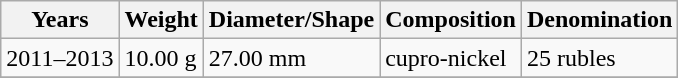<table class="wikitable">
<tr>
<th>Years</th>
<th>Weight</th>
<th>Diameter/Shape</th>
<th>Composition</th>
<th>Denomination</th>
</tr>
<tr>
<td>2011–2013</td>
<td>10.00 g</td>
<td>27.00 mm</td>
<td>cupro-nickel</td>
<td>25 rubles</td>
</tr>
<tr>
</tr>
</table>
